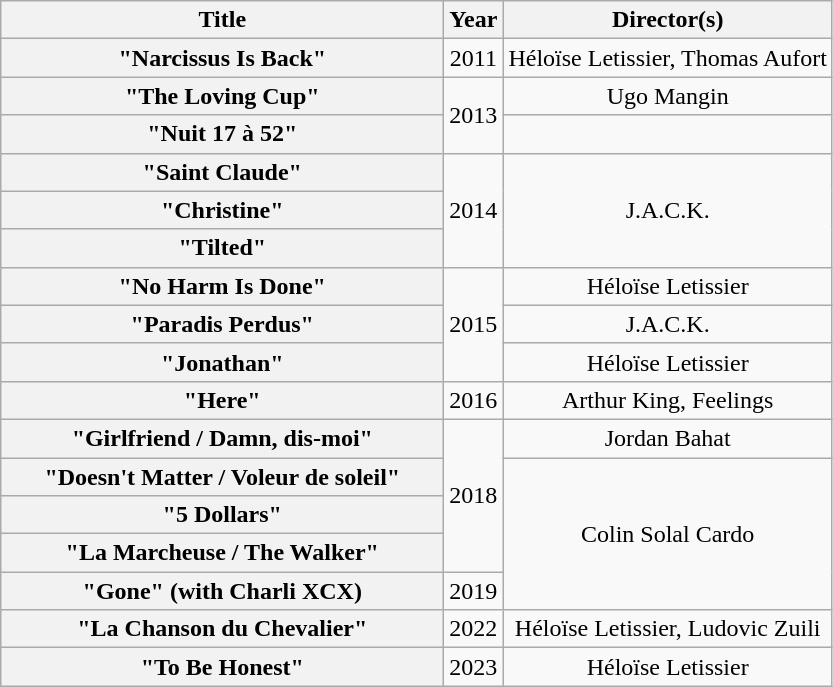<table class="wikitable plainrowheaders" style="text-align:center;">
<tr>
<th scope="col" style="width:18em;">Title</th>
<th scope="col" style="width:1em;">Year</th>
<th scope="col">Director(s)</th>
</tr>
<tr>
<th scope="row">"Narcissus Is Back"</th>
<td>2011</td>
<td>Héloïse Letissier, Thomas Aufort</td>
</tr>
<tr>
<th scope="row">"The Loving Cup"</th>
<td rowspan="2">2013</td>
<td>Ugo Mangin</td>
</tr>
<tr>
<th scope="row">"Nuit 17 à 52"</th>
<td></td>
</tr>
<tr>
<th scope="row">"Saint Claude"</th>
<td rowspan="3">2014</td>
<td rowspan="3">J.A.C.K.</td>
</tr>
<tr>
<th scope="row">"Christine"</th>
</tr>
<tr>
<th scope="row">"Tilted"</th>
</tr>
<tr>
<th scope="row">"No Harm Is Done"</th>
<td rowspan="3">2015</td>
<td>Héloïse Letissier</td>
</tr>
<tr>
<th scope="row">"Paradis Perdus"</th>
<td>J.A.C.K.</td>
</tr>
<tr>
<th scope="row">"Jonathan"</th>
<td>Héloïse Letissier</td>
</tr>
<tr>
<th scope="row">"Here"</th>
<td>2016</td>
<td>Arthur King, Feelings</td>
</tr>
<tr>
<th scope="row">"Girlfriend / Damn, dis-moi"</th>
<td rowspan="4">2018</td>
<td rowspan="1">Jordan Bahat</td>
</tr>
<tr>
<th scope="row">"Doesn't Matter / Voleur de soleil"</th>
<td rowspan="4">Colin Solal Cardo</td>
</tr>
<tr>
<th scope="row">"5 Dollars"</th>
</tr>
<tr>
<th scope="row">"La Marcheuse / The Walker"</th>
</tr>
<tr>
<th scope="row">"Gone" (with Charli XCX)</th>
<td rowspan="1">2019</td>
</tr>
<tr>
<th scope="row">"La Chanson du Chevalier"</th>
<td>2022</td>
<td>Héloïse Letissier, Ludovic Zuili</td>
</tr>
<tr>
<th scope="row">"To Be Honest"</th>
<td>2023</td>
<td>Héloïse Letissier</td>
</tr>
</table>
